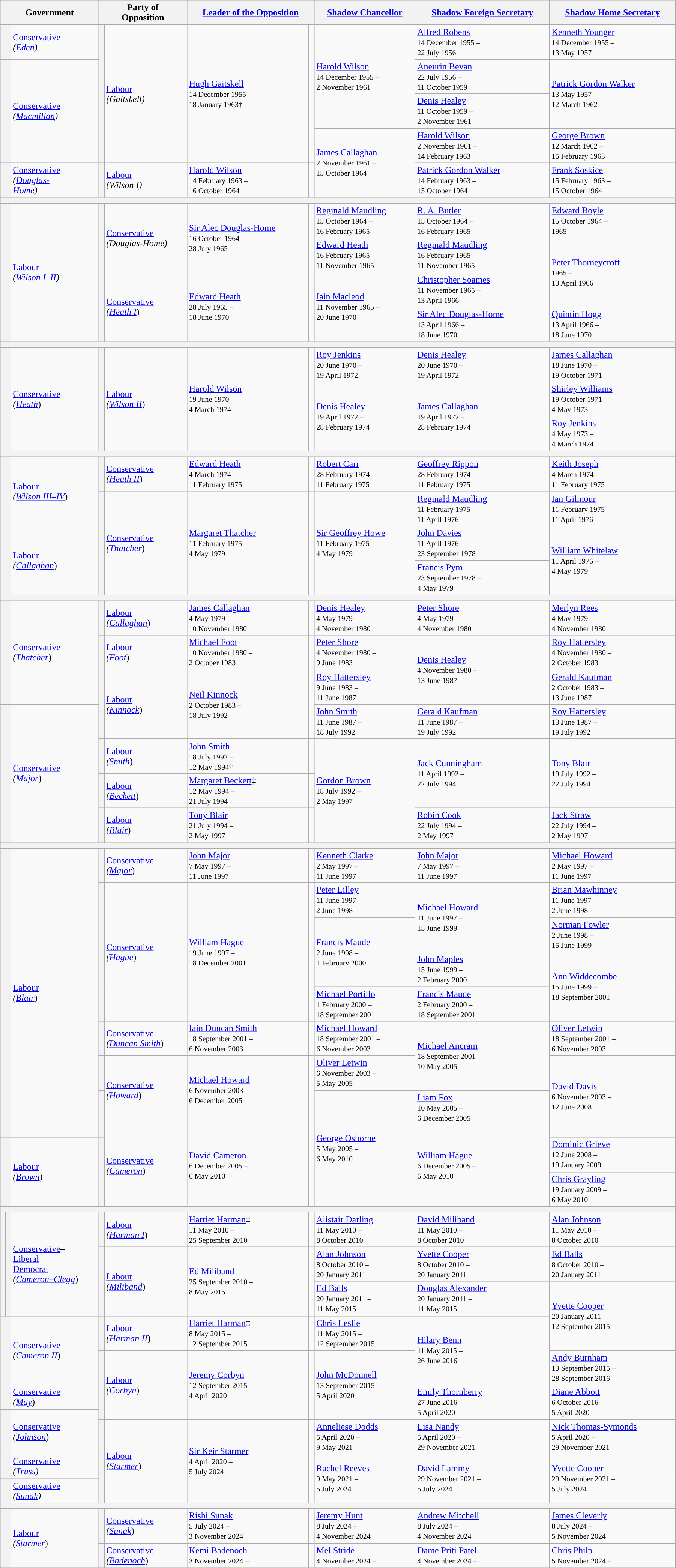<table class="wikitable" style="width:95%;">
<tr>
<th colspan=3>Government</th>
<th colspan=2>Party of<br>Opposition</th>
<th colspan=2><a href='#'>Leader of the Opposition</a></th>
<th colspan=2><a href='#'>Shadow Chancellor</a></th>
<th colspan=2><a href='#'>Shadow Foreign Secretary</a></th>
<th colspan=2><a href='#'>Shadow Home Secretary</a></th>
</tr>
<tr>
<th colspan="2" rowspan="2" style="background-color: "></th>
<td rowspan="2"><a href='#'>Conservative</a><br><em>(<a href='#'>Eden</a>)</em></td>
<th rowspan="6" style="background-color: "></th>
<td rowspan="6"><a href='#'>Labour</a> <br><em>(Gaitskell)</em></td>
<td rowspan="6"><a href='#'>Hugh Gaitskell</a><br><small>14 December 1955 –<br>18 January 1963†</small></td>
<td rowspan="6"></td>
<td rowspan="4"><a href='#'>Harold Wilson</a><br><small>14 December 1955 –<br>2 November 1961</small></td>
<td rowspan="4"></td>
<td><a href='#'>Alfred Robens</a><br><small>14 December 1955 –<br>22 July 1956</small></td>
<td></td>
<td rowspan="2"><a href='#'>Kenneth Younger</a><br><small>14 December 1955 –<br>13 May 1957</small></td>
<td rowspan="2"></td>
</tr>
<tr>
<td rowspan="2"><a href='#'>Aneurin Bevan</a><br><small>22 July 1956 –<br>11 October 1959</small></td>
<td rowspan="2"></td>
</tr>
<tr>
<th colspan="2" rowspan="4" style="background-color: "></th>
<td rowspan="4"><a href='#'>Conservative</a><br><em>(<a href='#'>Macmillan</a>)</em></td>
<td rowspan="3"><a href='#'>Patrick Gordon Walker</a><br><small>13 May 1957 –<br>12 March 1962</small></td>
<td rowspan="3"></td>
</tr>
<tr>
<td><a href='#'>Denis Healey</a><br><small>11 October 1959 –<br>2 November 1961</small></td>
<td></td>
</tr>
<tr>
<td rowspan="3"><a href='#'>James Callaghan</a><br><small>2 November 1961 –<br>15 October 1964</small></td>
<td rowspan="3"></td>
<td rowspan="2"><a href='#'>Harold Wilson</a><br><small>2 November 1961 –<br>14 February 1963</small></td>
<td rowspan="2"></td>
</tr>
<tr>
<td><a href='#'>George Brown</a><br><small>12 March 1962 –<br>15 February 1963</small></td>
<td></td>
</tr>
<tr>
<th colspan="2" style="background-color: "></th>
<td><a href='#'>Conservative</a><br><em>(<a href='#'>Douglas-<br>Home</a>)</em></td>
<th style="background-color: "></th>
<td><a href='#'>Labour</a> <br><em>(Wilson I)</em></td>
<td><a href='#'>Harold Wilson</a><br><small>14 February 1963 –<br>16 October 1964</small></td>
<td></td>
<td><a href='#'>Patrick Gordon Walker</a><br><small>14 February 1963 –<br>15 October 1964</small></td>
<td></td>
<td><a href='#'>Frank Soskice</a><br><small>15 February 1963 –<br>15 October 1964</small></td>
<td></td>
</tr>
<tr>
<th colspan="13" style="height:3px;;"></th>
</tr>
<tr>
<th colspan="2" rowspan="4" style="background-color: "></th>
<td rowspan="4"><a href='#'>Labour</a><br><em>(<a href='#'>Wilson I–II</a>)</em></td>
<th rowspan="2" style="background-color: "></th>
<td rowspan="2"><a href='#'>Conservative</a> <br> <em>(Douglas-Home)</em></td>
<td rowspan="2"><a href='#'>Sir Alec Douglas-Home</a><br><small>16 October 1964 –<br>28 July 1965</small></td>
<td rowspan="2"></td>
<td><a href='#'>Reginald Maudling</a><br><small>15 October 1964 –<br>16 February 1965</small></td>
<td></td>
<td><a href='#'>R. A. Butler</a><br><small>15 October 1964 –<br>16 February 1965</small></td>
<td></td>
<td><a href='#'>Edward Boyle</a><br><small>15 October 1964 –<br>1965</small></td>
<td></td>
</tr>
<tr>
<td><a href='#'>Edward Heath</a><br><small>16 February 1965 –<br>11 November 1965</small></td>
<td></td>
<td><a href='#'>Reginald Maudling</a><br><small>16 February 1965 –<br>11 November 1965</small></td>
<td></td>
<td rowspan="2"><a href='#'>Peter Thorneycroft</a><br><small>1965 –<br>13 April 1966</small></td>
<td rowspan="2"></td>
</tr>
<tr>
<th rowspan="2" style="background-color: "></th>
<td rowspan="2"><a href='#'>Conservative</a><br><em>(<a href='#'>Heath I</a></em>)</td>
<td rowspan="2"><a href='#'>Edward Heath</a><br><small>28 July 1965 –<br>18 June 1970</small></td>
<td rowspan="2"></td>
<td rowspan="2"><a href='#'>Iain Macleod</a><br><small>11 November 1965 –<br>20 June 1970</small></td>
<td rowspan="2"></td>
<td><a href='#'>Christopher Soames</a><br><small>11 November 1965 –<br>13 April 1966</small></td>
<td></td>
</tr>
<tr>
<td><a href='#'>Sir Alec Douglas-Home</a><br><small>13 April 1966 –<br>18 June 1970</small></td>
<td></td>
<td><a href='#'>Quintin Hogg</a><br><small>13 April 1966 –<br>18 June 1970</small></td>
<td></td>
</tr>
<tr>
<th colspan="13" style="height:3px;;"></th>
</tr>
<tr>
<th colspan="2" rowspan="4" style="background-color: "></th>
<td rowspan="4"><a href='#'>Conservative</a><br><em>(<a href='#'>Heath</a></em>)</td>
<th rowspan="4" style="background-color: "></th>
<td rowspan="4"><a href='#'>Labour</a><br><em>(<a href='#'>Wilson II</a></em>)</td>
<td rowspan="4"><a href='#'>Harold Wilson</a><br><small>19 June 1970 –<br>4 March 1974</small></td>
<td rowspan="4"></td>
<td rowspan="2"><a href='#'>Roy Jenkins</a><br><small>20 June 1970 –<br>19 April 1972</small></td>
<td rowspan="2"></td>
<td rowspan="2"><a href='#'>Denis Healey</a><br><small>20 June 1970 –<br>19 April 1972</small></td>
<td rowspan="2"></td>
<td><a href='#'>James Callaghan</a><br><small>18 June 1970 –<br>19 October 1971</small></td>
<td></td>
</tr>
<tr>
<td rowspan="2"><a href='#'>Shirley Williams</a><br><small>19 October 1971 –<br>4 May 1973</small></td>
<td rowspan="2"></td>
</tr>
<tr>
<td rowspan="2"><a href='#'>Denis Healey</a><br><small>19 April 1972 –<br>28 February 1974</small></td>
<td rowspan="2"></td>
<td rowspan="2"><a href='#'>James Callaghan</a><br><small>19 April 1972 –<br>28 February 1974</small></td>
<td rowspan="2"></td>
</tr>
<tr>
<td><a href='#'>Roy Jenkins</a><br><small>4 May 1973 –<br>4 March 1974</small></td>
<td></td>
</tr>
<tr>
<th colspan="13" style="height:3px;;"></th>
</tr>
<tr>
<th colspan="2" rowspan="2" style="background-color: "></th>
<td rowspan="2"><a href='#'>Labour</a><br><em>(<a href='#'>Wilson III–IV</a></em>)</td>
<th style="background-color: "></th>
<td><a href='#'>Conservative</a><br><em>(<a href='#'>Heath II</a></em>)</td>
<td><a href='#'>Edward Heath</a><br><small>4 March 1974 –<br>11 February 1975</small></td>
<td></td>
<td><a href='#'>Robert Carr</a><br><small>28 February 1974 –<br>11 February 1975</small></td>
<td></td>
<td><a href='#'>Geoffrey Rippon</a><br><small>28 February 1974 –<br>11 February 1975</small></td>
<td></td>
<td><a href='#'>Keith Joseph</a><br><small>4 March 1974 –<br>11 February 1975</small></td>
<td></td>
</tr>
<tr>
<th rowspan="3" style="background-color: "></th>
<td rowspan="3"><a href='#'>Conservative</a><br><em>(<a href='#'>Thatcher</a></em>)</td>
<td rowspan="3"><a href='#'>Margaret Thatcher</a><br><small>11 February 1975 –<br>4 May 1979</small></td>
<td rowspan="3"></td>
<td rowspan="3"><a href='#'>Sir Geoffrey Howe</a><br><small>11 February 1975 –<br>4 May 1979</small></td>
<td rowspan="3"></td>
<td><a href='#'>Reginald Maudling</a><br><small>11 February 1975 –<br>11 April 1976</small></td>
<td></td>
<td><a href='#'>Ian Gilmour</a><br><small>11 February 1975 –<br>11 April 1976</small></td>
<td></td>
</tr>
<tr>
<th colspan="2" rowspan="2" style="background-color: "></th>
<td rowspan="2"><a href='#'>Labour</a><br><em>(<a href='#'>Callaghan</a></em>)</td>
<td><a href='#'>John Davies</a><br><small>11 April 1976 –<br>23 September 1978</small></td>
<td></td>
<td rowspan="2"><a href='#'>William Whitelaw</a><br><small>11 April 1976 –<br>4 May 1979</small></td>
<td rowspan="2"></td>
</tr>
<tr>
<td><a href='#'>Francis Pym</a><br><small>23 September 1978 –<br>4 May 1979</small></td>
<td></td>
</tr>
<tr>
<th colspan="13" style="height:3px;;"></th>
</tr>
<tr>
<th colspan="2" rowspan="4" style="background-color: "></th>
<td rowspan="4"><a href='#'>Conservative</a><br><em>(<a href='#'>Thatcher</a></em>)</td>
<th style="background-color: "></th>
<td><a href='#'>Labour</a><br><em>(<a href='#'>Callaghan</a></em>)</td>
<td><a href='#'>James Callaghan</a><br><small>4 May 1979 –<br>10 November 1980</small></td>
<td></td>
<td><a href='#'>Denis Healey</a><br><small>4 May 1979 –<br>4 November 1980</small></td>
<td></td>
<td><a href='#'>Peter Shore</a><br><small>4 May 1979 –<br>4 November 1980</small></td>
<td></td>
<td><a href='#'>Merlyn Rees</a><br><small>4 May 1979 –<br>4 November 1980</small></td>
<td></td>
</tr>
<tr>
<th style="background-color: "></th>
<td><a href='#'>Labour</a><br><em>(<a href='#'>Foot</a></em>)</td>
<td><a href='#'>Michael Foot</a><br><small>10 November 1980 –<br>2 October 1983</small></td>
<td></td>
<td><a href='#'>Peter Shore</a><br><small>4 November 1980 –<br>9 June 1983</small></td>
<td></td>
<td rowspan="2"><a href='#'>Denis Healey</a><br><small>4 November 1980 –<br>13 June 1987</small></td>
<td rowspan="2"></td>
<td><a href='#'>Roy Hattersley</a><br><small>4 November 1980 –<br>2 October 1983</small></td>
<td></td>
</tr>
<tr>
<th rowspan="3" style="background-color: "></th>
<td rowspan="3"><a href='#'>Labour</a><br><em>(<a href='#'>Kinnock</a></em>)</td>
<td rowspan="3"><a href='#'>Neil Kinnock</a><br><small>2 October 1983 –<br>18 July 1992</small></td>
<td rowspan="3"></td>
<td><a href='#'>Roy Hattersley</a><br><small>9 June 1983 –<br>11 June 1987</small></td>
<td></td>
<td><a href='#'>Gerald Kaufman</a><br><small>2 October 1983 –<br>13 June 1987</small></td>
<td></td>
</tr>
<tr>
<td rowspan="2"><a href='#'>John Smith</a><br><small>11 June 1987 –<br>18 July 1992</small></td>
<td rowspan="2"></td>
<td rowspan="2"><a href='#'>Gerald Kaufman</a><br><small>11 June 1987 –<br>19 July 1992</small></td>
<td rowspan="2"></td>
<td rowspan="2"><a href='#'>Roy Hattersley</a><br><small>13 June 1987 –<br>19 July 1992</small></td>
<td rowspan="2"></td>
</tr>
<tr>
<th colspan="2" rowspan="4" style="background-color: "></th>
<td rowspan="4"><a href='#'>Conservative</a><br><em>(<a href='#'>Major</a></em>)</td>
</tr>
<tr>
<th style="background-color: "></th>
<td><a href='#'>Labour</a><br><em>(<a href='#'>Smith</a></em>)</td>
<td><a href='#'>John Smith</a><br><small>18 July 1992 –<br>12 May 1994†</small></td>
<td></td>
<td rowspan="3"><a href='#'>Gordon Brown</a><br><small>18 July 1992 –<br>2 May 1997</small></td>
<td rowspan="3"></td>
<td rowspan="2"><a href='#'>Jack Cunningham</a><br><small>11 April 1992 –<br>22 July 1994</small></td>
<td rowspan="2"></td>
<td rowspan="2"><a href='#'>Tony Blair</a><br><small>19 July 1992 –<br>22 July 1994</small></td>
<td rowspan="2"></td>
</tr>
<tr>
<th style="background-color: "></th>
<td><a href='#'>Labour</a><br><em>(<a href='#'>Beckett</a></em>)</td>
<td><a href='#'>Margaret Beckett</a>‡<br><small>12 May 1994 –<br>21 July 1994</small></td>
<td></td>
</tr>
<tr>
<th style="background-color: "></th>
<td><a href='#'>Labour</a><br><em>(<a href='#'>Blair</a></em>)</td>
<td><a href='#'>Tony Blair</a><br><small>21 July 1994 –<br>2 May 1997</small></td>
<td></td>
<td><a href='#'>Robin Cook</a><br><small>22 July 1994 –<br>2 May 1997</small></td>
<td></td>
<td><a href='#'>Jack Straw</a><br><small>22 July 1994 –<br>2 May 1997</small></td>
<td></td>
</tr>
<tr>
<th colspan="13" style="height:3px;;"></th>
</tr>
<tr>
<th colspan="2" rowspan="9" style="background-color: "></th>
<td rowspan="9"><a href='#'>Labour</a><br><em>(<a href='#'>Blair</a></em>)</td>
<th style="background-color: "></th>
<td><a href='#'>Conservative</a><br><em>(<a href='#'>Major</a></em>)</td>
<td><a href='#'>John Major</a><br><small>7 May 1997 –<br>11 June 1997</small></td>
<td></td>
<td><a href='#'>Kenneth Clarke</a><br><small>2 May 1997 –<br>11 June 1997</small></td>
<td></td>
<td><a href='#'>John Major</a><br><small>7 May 1997 –<br>11 June 1997</small></td>
<td></td>
<td><a href='#'>Michael Howard</a><br><small>2 May 1997 –<br>11 June 1997</small></td>
<td></td>
</tr>
<tr>
<th rowspan="4" style="background-color: "></th>
<td rowspan="4"><a href='#'>Conservative</a><br><em>(<a href='#'>Hague</a></em>)</td>
<td rowspan="4"><a href='#'>William Hague</a><br><small>19 June 1997 –<br>18 December 2001</small></td>
<td rowspan="4"></td>
<td><a href='#'>Peter Lilley</a><br><small>11 June 1997 –<br>2 June 1998</small></td>
<td></td>
<td rowspan="2"><a href='#'>Michael Howard</a><br><small>11 June 1997 –<br>15 June 1999</small></td>
<td rowspan="2"></td>
<td><a href='#'>Brian Mawhinney</a><br><small>11 June 1997 –<br>2 June 1998</small></td>
<td></td>
</tr>
<tr>
<td rowspan="2"><a href='#'>Francis Maude</a><br><small>2 June 1998 –<br>1 February 2000</small></td>
<td rowspan="2"></td>
<td><a href='#'>Norman Fowler</a><br><small>2 June 1998 –<br>15 June 1999</small></td>
<td></td>
</tr>
<tr>
<td><a href='#'>John Maples</a><br><small>15 June 1999 –<br>2 February 2000</small></td>
<td></td>
<td rowspan="2"><a href='#'>Ann Widdecombe</a><br><small>15 June 1999 –<br>18 September 2001</small></td>
<td rowspan="2"></td>
</tr>
<tr>
<td><a href='#'>Michael Portillo</a><br><small>1 February 2000 –<br>18 September 2001</small></td>
<td></td>
<td><a href='#'>Francis Maude</a><br><small>2 February 2000 –<br>18 September 2001</small></td>
<td></td>
</tr>
<tr>
<th style="background-color: "></th>
<td><a href='#'>Conservative</a><br><em>(<a href='#'>Duncan Smith</a></em>)</td>
<td><a href='#'>Iain Duncan Smith</a><br><small>18 September 2001 –<br>6 November 2003</small></td>
<td></td>
<td><a href='#'>Michael Howard</a><br><small>18 September 2001 –<br>6 November 2003</small></td>
<td></td>
<td rowspan="2"><a href='#'>Michael Ancram</a><br><small>18 September 2001 –<br>10 May 2005</small></td>
<td rowspan="2"></td>
<td><a href='#'>Oliver Letwin</a><br><small>18 September 2001 –<br>6 November 2003</small></td>
<td></td>
</tr>
<tr>
<th style="background-color: "></th>
<td rowspan="2"><a href='#'>Conservative</a><br><em>(<a href='#'>Howard</a></em>)</td>
<td rowspan="2"><a href='#'>Michael Howard</a><br><small>6 November 2003 –<br>6 December 2005</small></td>
<td rowspan="2"></td>
<td><a href='#'>Oliver Letwin</a><br><small>6 November 2003 –<br>5 May 2005</small></td>
<td></td>
<td rowspan="3"><a href='#'>David Davis</a><br><small>6 November 2003 –<br>12 June 2008</small></td>
<td rowspan="3"></td>
</tr>
<tr>
<th style="background-color: "></th>
<td rowspan="4"><a href='#'>George Osborne</a><br><small>5 May 2005 –<br>6 May 2010</small></td>
<td rowspan="4"></td>
<td><a href='#'>Liam Fox</a><br><small>10 May 2005 –<br>6 December 2005</small></td>
<td></td>
</tr>
<tr>
<th height=15 style="background-color: "></th>
<td rowspan="3"><a href='#'>Conservative</a><br><em>(<a href='#'>Cameron</a></em>)</td>
<td rowspan="3"><a href='#'>David Cameron</a><br><small>6 December 2005 –<br>6 May 2010</small></td>
<td rowspan="3"></td>
<td rowspan="3"><a href='#'>William Hague</a><br><small>6 December 2005 –<br>6 May 2010</small></td>
<td rowspan="3"></td>
</tr>
<tr>
<th colspan="2" rowspan="2" style="background-color: "></th>
<td rowspan="2"><a href='#'>Labour</a><br><em>(<a href='#'>Brown</a></em>)</td>
<th rowspan="2" style="background-color: "></th>
<td><a href='#'>Dominic Grieve</a><br><small>12 June 2008 –<br>19 January 2009</small></td>
<td></td>
</tr>
<tr>
<td><a href='#'>Chris Grayling</a><br><small>19 January 2009 –<br>6 May 2010</small></td>
<td></td>
</tr>
<tr>
<th colspan="13" style="height:3px;;"></th>
</tr>
<tr>
<th rowspan="3" style="background-color: "></th>
<th rowspan="3" style="background-color: "></th>
<td rowspan="3"><a href='#'>Conservative</a>–<br><a href='#'>Liberal<br>Democrat</a><br><em>(<a href='#'>Cameron–Clegg</a></em>)</td>
<th rowspan="1" style="background-color: "></th>
<td rowspan="1"><a href='#'>Labour</a><br><em>(<a href='#'>Harman I</a></em>)</td>
<td rowspan="1"><a href='#'>Harriet Harman</a>‡<br><small>11 May 2010 –<br>25 September 2010</small></td>
<td rowspan="1"></td>
<td rowspan="1"><a href='#'>Alistair Darling</a><br><small>11 May 2010 –<br>8 October 2010</small></td>
<td rowspan="1"></td>
<td rowspan="1"><a href='#'>David Miliband</a><br><small>11 May 2010 –<br>8 October 2010</small></td>
<td rowspan="1"></td>
<td rowspan="1"><a href='#'>Alan Johnson</a><br><small>11 May 2010 –<br>8 October 2010</small></td>
<td rowspan="1"></td>
</tr>
<tr>
<th rowspan="2" style="background-color: "></th>
<td rowspan="2"><a href='#'>Labour</a><br><em>(<a href='#'>Miliband</a></em>)</td>
<td rowspan="2"><a href='#'>Ed Miliband</a><br><small>25 September 2010 –<br>8 May 2015<br></small></td>
<td rowspan="2"></td>
<td rowspan="1"><a href='#'>Alan Johnson</a><br><small>8 October 2010 –<br>20 January 2011</small></td>
<td rowspan="1"></td>
<td rowspan="1"><a href='#'>Yvette Cooper</a><br><small>8 October 2010 –<br>20 January 2011</small></td>
<td rowspan="1"></td>
<td rowspan="1"><a href='#'>Ed Balls</a><br><small>8 October 2010 –<br>20 January 2011</small></td>
<td rowspan="1"></td>
</tr>
<tr>
<td rowspan="1"><a href='#'>Ed Balls</a><br><small>20 January 2011 –<br>11 May 2015</small></td>
<td rowspan="1"></td>
<td rowspan="1"><a href='#'>Douglas Alexander</a><br><small>20 January 2011 –<br>11 May 2015<br></small></td>
<td rowspan="1"></td>
<td rowspan="2"><a href='#'>Yvette Cooper</a><br><small>20 January 2011 –<br>12 September 2015</small></td>
<td rowspan="2"></td>
</tr>
<tr>
<th colspan="2" rowspan="2" style="background-color: "></th>
<td rowspan="2"><a href='#'>Conservative</a><br><em>(<a href='#'>Cameron II</a></em>)</td>
<th rowspan="1" style="background-color: "></th>
<td><a href='#'>Labour</a><br><em>(<a href='#'>Harman II</a></em>)</td>
<td><a href='#'>Harriet Harman</a>‡<br><small>8 May 2015 –<br>12 September 2015</small></td>
<td></td>
<td><a href='#'>Chris Leslie</a><br><small>11 May 2015 –<br>12 September 2015</small></td>
<td></td>
<td rowspan="2"><a href='#'>Hilary Benn</a><br><small>11 May 2015 –<br>26 June 2016</small></td>
<td rowspan="2"></td>
</tr>
<tr>
<th rowspan="3" style="background-color: "></th>
<td rowspan="3"><a href='#'>Labour</a><br><em>(<a href='#'>Corbyn</a></em>)</td>
<td rowspan="3"><a href='#'>Jeremy Corbyn</a><br><small>12 September 2015 –<br>4 April 2020</small></td>
<td rowspan="3"></td>
<td rowspan="3"><a href='#'>John McDonnell</a><br><small>13 September 2015 –<br>5 April 2020</small></td>
<td rowspan="3"></td>
<td><a href='#'>Andy Burnham</a><br><small>13 September 2015 –<br>28 September 2016</small></td>
<td></td>
</tr>
<tr>
<th colspan="2" style="background-color: "></th>
<td><a href='#'>Conservative</a><br><em>(<a href='#'>May</a></em>)</td>
<td rowspan="2"><a href='#'>Emily Thornberry</a><br><small>27 June 2016 –<br>5 April 2020</small></td>
<td rowspan="2"></td>
<td rowspan="2"><a href='#'>Diane Abbott</a><br><small>6 October 2016 –<br>5 April 2020</small></td>
<td rowspan="2"></td>
</tr>
<tr>
<th colspan="2" rowspan="4" style="background-color: "></th>
<td rowspan="4"><a href='#'>Conservative</a><br><em>(<a href='#'>Johnson</a></em>)</td>
</tr>
<tr>
<th rowspan="5" style="background-color: "></th>
<td rowspan="5"><a href='#'>Labour</a><br><em>(<a href='#'>Starmer</a></em>)</td>
<td rowspan="5"><a href='#'>Sir Keir Starmer</a><br><small>4 April 2020 –<br>5 July 2024</small></td>
<td rowspan="5"></td>
<td rowspan="1"><a href='#'>Anneliese Dodds</a><br><small>5 April 2020 –<br>9 May 2021</small></td>
<td rowspan="1"></td>
<td rowspan="2"><a href='#'>Lisa Nandy</a><br><small>5 April 2020 –<br>29 November 2021<br></small></td>
<td rowspan="2"></td>
<td rowspan="2"><a href='#'>Nick Thomas-Symonds</a><br><small>5 April 2020 –<br>29 November 2021</small></td>
<td rowspan="2"></td>
</tr>
<tr>
<td rowspan="4"><a href='#'>Rachel Reeves</a><br><small>9 May 2021 –<br>5 July 2024</small></td>
<td rowspan="4"></td>
</tr>
<tr>
<td rowspan="3"><a href='#'>David Lammy</a><br><small>29 November 2021 –<br>5 July 2024</small></td>
<td rowspan="3"></td>
<td rowspan="3"><a href='#'>Yvette Cooper</a><br><small>29 November 2021 –<br>5 July 2024</small></td>
<td rowspan="3"></td>
</tr>
<tr>
<th colspan="2" style="background-color: "></th>
<td><a href='#'>Conservative</a><br><em>(<a href='#'>Truss</a>)</em></td>
</tr>
<tr>
<th colspan="2" style="background-color: "></th>
<td><a href='#'>Conservative</a><br><em>(<a href='#'>Sunak</a>)</em></td>
</tr>
<tr>
<th colspan="13" style="height:3px;;"></th>
</tr>
<tr>
<th colspan="2" rowspan="2" style="background-color: "></th>
<td rowspan="2"><a href='#'>Labour</a><br><em>(<a href='#'>Starmer</a></em>)</td>
<th style="background-color: "></th>
<td rowspan="1"><a href='#'>Conservative</a><br><em>(<a href='#'>Sunak</a></em>)</td>
<td rowspan="1"><a href='#'>Rishi Sunak</a><br><small>5 July 2024 –<br>3 November 2024</small></td>
<td rowspan="1"></td>
<td rowspan="1"><a href='#'>Jeremy Hunt</a> <br><small>8 July 2024 –<br>4 November 2024</small></td>
<td rowspan="1"></td>
<td rowspan="1"><a href='#'>Andrew Mitchell</a><br><small>8 July 2024 –<br>4 November 2024</small></td>
<td rowspan="1"></td>
<td rowspan="1"><a href='#'>James Cleverly</a><br><small>8 July 2024 –<br>5 November 2024</small></td>
<td rowspan="1"></td>
</tr>
<tr>
<th style="background-color: "></th>
<td rowspan="1"><a href='#'>Conservative</a><br><em>(<a href='#'>Badenoch</a></em>)</td>
<td rowspan="1"><a href='#'>Kemi Badenoch</a><br><small>3 November 2024 –<br></small></td>
<td rowspan="1"></td>
<td rowspan="1"><a href='#'>Mel Stride</a> <br><small>4 November 2024 –<br></small></td>
<td rowspan="1"></td>
<td rowspan="1"><a href='#'>Dame Priti Patel</a> <br><small>4 November 2024 –<br></small></td>
<td rowspan="1"></td>
<td rowspan="1"><a href='#'>Chris Philp</a> <br><small>5 November 2024 –<br></small></td>
<td rowspan="1"></td>
</tr>
</table>
